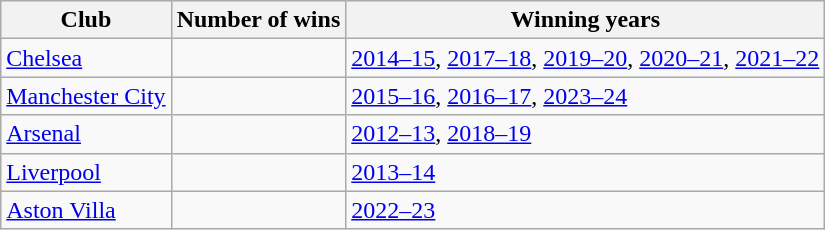<table class="wikitable sortable">
<tr>
<th>Club</th>
<th>Number of wins</th>
<th class="unsortable">Winning years</th>
</tr>
<tr>
<td><a href='#'>Chelsea</a></td>
<td></td>
<td><a href='#'>2014–15</a>, <a href='#'>2017–18</a>, <a href='#'>2019–20</a>, <a href='#'>2020–21</a>, <a href='#'>2021–22</a></td>
</tr>
<tr>
<td><a href='#'>Manchester City</a></td>
<td></td>
<td><a href='#'>2015–16</a>, <a href='#'>2016–17</a>, <a href='#'>2023–24</a></td>
</tr>
<tr>
<td><a href='#'>Arsenal</a></td>
<td></td>
<td><a href='#'>2012–13</a>, <a href='#'>2018–19</a></td>
</tr>
<tr>
<td><a href='#'>Liverpool</a></td>
<td></td>
<td><a href='#'>2013–14</a></td>
</tr>
<tr>
<td><a href='#'>Aston Villa</a></td>
<td></td>
<td><a href='#'>2022–23</a></td>
</tr>
</table>
